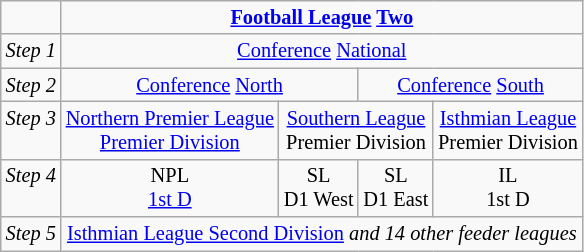<table class="wikitable" style="text-align: center; font-size: 85%;">
<tr>
<td> </td>
<td colspan="4"><strong><a href='#'>Football League</a> <a href='#'>Two</a></strong></td>
</tr>
<tr style="vertical-align: top;">
<td><em>Step 1</em></td>
<td colspan="4"><a href='#'>Conference</a> <a href='#'>National</a></td>
</tr>
<tr style="vertical-align: top;">
<td><em>Step 2</em></td>
<td colspan="2"><a href='#'>Conference</a> <a href='#'>North</a></td>
<td colspan="2"><a href='#'>Conference</a> <a href='#'>South</a></td>
</tr>
<tr style="vertical-align: top;">
<td><em>Step 3</em></td>
<td><a href='#'>Northern Premier League</a><br><a href='#'>Premier Division</a></td>
<td colspan="2"><a href='#'>Southern League</a><br>Premier Division</td>
<td><a href='#'>Isthmian League</a><br>Premier Division</td>
</tr>
<tr style="vertical-align: top;">
<td><em>Step 4</em></td>
<td>NPL<br><a href='#'>1st D</a></td>
<td>SL<br>D1 West</td>
<td>SL<br>D1 East</td>
<td>IL<br>1st D</td>
</tr>
<tr style="vertical-align: top;">
<td><em>Step 5</em></td>
<td colspan="4"><a href='#'>Isthmian League Second Division</a> <em>and 14 other feeder leagues</em></td>
</tr>
</table>
